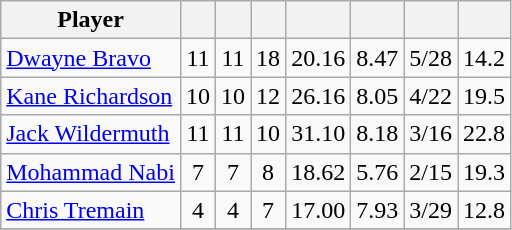<table class="wikitable sortable" style="text-align: center;">
<tr>
<th class="unsortable">Player</th>
<th></th>
<th></th>
<th></th>
<th></th>
<th></th>
<th></th>
<th></th>
</tr>
<tr>
<td style="text-align:left"><a href='#'>Dwayne Bravo</a></td>
<td>11</td>
<td>11</td>
<td>18</td>
<td>20.16</td>
<td>8.47</td>
<td>5/28</td>
<td>14.2</td>
</tr>
<tr>
<td style="text-align:left"><a href='#'>Kane Richardson</a></td>
<td>10</td>
<td>10</td>
<td>12</td>
<td>26.16</td>
<td>8.05</td>
<td>4/22</td>
<td>19.5</td>
</tr>
<tr>
<td style="text-align:left"><a href='#'>Jack Wildermuth</a></td>
<td>11</td>
<td>11</td>
<td>10</td>
<td>31.10</td>
<td>8.18</td>
<td>3/16</td>
<td>22.8</td>
</tr>
<tr>
<td style="text-align:left"><a href='#'>Mohammad Nabi</a></td>
<td>7</td>
<td>7</td>
<td>8</td>
<td>18.62</td>
<td>5.76</td>
<td>2/15</td>
<td>19.3</td>
</tr>
<tr>
<td style="text-align:left"><a href='#'>Chris Tremain</a></td>
<td>4</td>
<td>4</td>
<td>7</td>
<td>17.00</td>
<td>7.93</td>
<td>3/29</td>
<td>12.8</td>
</tr>
<tr>
</tr>
</table>
